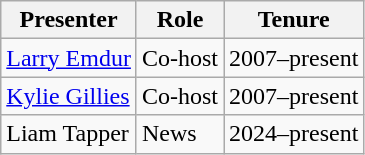<table class="wikitable sortable">
<tr>
<th>Presenter</th>
<th>Role</th>
<th>Tenure</th>
</tr>
<tr>
<td><a href='#'>Larry Emdur</a></td>
<td>Co-host</td>
<td>2007–present</td>
</tr>
<tr>
<td><a href='#'>Kylie Gillies</a></td>
<td>Co-host</td>
<td>2007–present</td>
</tr>
<tr>
<td>Liam Tapper</td>
<td>News</td>
<td>2024–present</td>
</tr>
</table>
